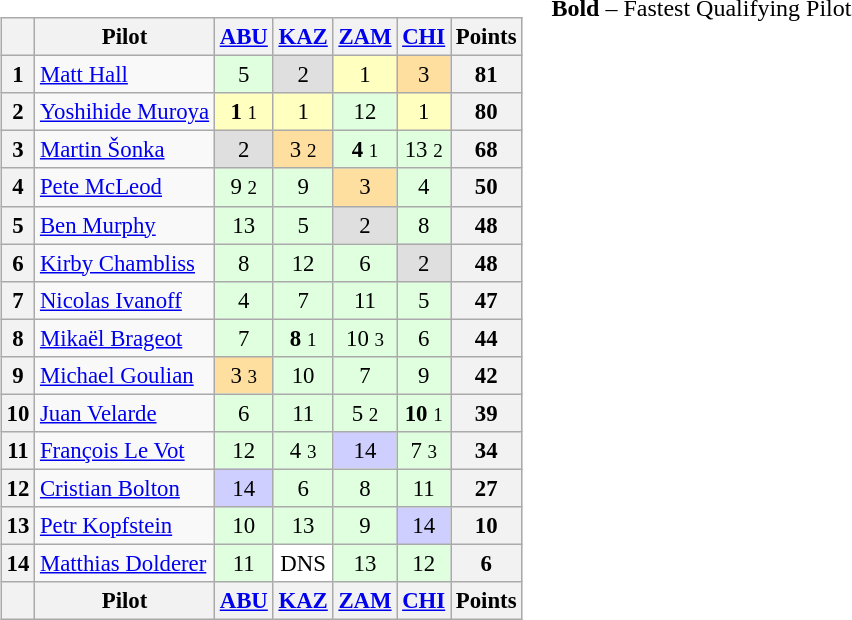<table>
<tr>
<td><br><table class="wikitable" style="font-size:95%; text-align:center">
<tr>
<th></th>
<th>Pilot</th>
<th><a href='#'>ABU</a><br></th>
<th><a href='#'>KAZ</a><br></th>
<th><a href='#'>ZAM</a><br></th>
<th><a href='#'>CHI</a><br></th>
<th>Points</th>
</tr>
<tr>
<th>1</th>
<td style="text-align: left;"> <a href='#'>Matt Hall</a></td>
<td style="background:#DFFFDF;">5</td>
<td style="background:#DFDFDF;">2</td>
<td style="background:#FFFFBF;">1</td>
<td style="background:#FFDF9F;">3</td>
<th>81</th>
</tr>
<tr>
<th>2</th>
<td style="text-align: left;"> <a href='#'>Yoshihide Muroya</a></td>
<td style="background:#FFFFBF;"><strong>1</strong> <small>1</small></td>
<td style="background:#FFFFBF;">1</td>
<td style="background:#DFFFDF;">12</td>
<td style="background:#FFFFBF;">1</td>
<th>80</th>
</tr>
<tr>
<th>3</th>
<td style="text-align: left;"> <a href='#'>Martin Šonka</a></td>
<td style="background:#DFDFDF;">2</td>
<td style="background:#FFDF9F;">3 <small>2</small></td>
<td style="background:#DFFFDF;"><strong>4</strong> <small>1</small></td>
<td style="background:#DFFFDF;">13 <small>2</small></td>
<th>68</th>
</tr>
<tr>
<th>4</th>
<td style="text-align: left;"> <a href='#'>Pete McLeod</a></td>
<td style="background:#DFFFDF;">9 <small>2</small></td>
<td style="background:#DFFFDF;">9</td>
<td style="background:#FFDF9F;">3</td>
<td style="background:#DFFFDF;">4</td>
<th>50</th>
</tr>
<tr>
<th>5</th>
<td style="text-align: left;"> <a href='#'>Ben Murphy</a></td>
<td style="background:#DFFFDF;">13</td>
<td style="background:#DFFFDF;">5</td>
<td style="background:#DFDFDF;">2</td>
<td style="background:#DFFFDF;">8</td>
<th>48</th>
</tr>
<tr>
<th>6</th>
<td style="text-align: left;"> <a href='#'>Kirby Chambliss</a></td>
<td style="background:#DFFFDF;">8</td>
<td style="background:#DFFFDF;">12</td>
<td style="background:#DFFFDF;">6</td>
<td style="background:#DFDFDF;">2</td>
<th>48</th>
</tr>
<tr>
<th>7</th>
<td style="text-align: left;"> <a href='#'>Nicolas Ivanoff</a></td>
<td style="background:#DFFFDF;">4</td>
<td style="background:#DFFFDF;">7</td>
<td style="background:#DFFFDF;">11</td>
<td style="background:#DFFFDF;">5</td>
<th>47</th>
</tr>
<tr>
<th>8</th>
<td style="text-align: left;"> <a href='#'>Mikaël Brageot</a></td>
<td style="background:#DFFFDF;">7</td>
<td style="background:#DFFFDF;"><strong>8</strong> <small>1</small></td>
<td style="background:#DFFFDF;">10 <small>3</small></td>
<td style="background:#DFFFDF;">6</td>
<th>44</th>
</tr>
<tr>
<th>9</th>
<td style="text-align: left;"> <a href='#'>Michael Goulian</a></td>
<td style="background:#FFDF9F;">3 <small>3</small></td>
<td style="background:#DFFFDF;">10</td>
<td style="background:#DFFFDF;">7</td>
<td style="background:#DFFFDF;">9</td>
<th>42</th>
</tr>
<tr>
<th>10</th>
<td style="text-align: left;"> <a href='#'>Juan Velarde</a></td>
<td style="background:#DFFFDF;">6</td>
<td style="background:#DFFFDF;">11</td>
<td style="background:#DFFFDF;">5 <small>2</small></td>
<td style="background:#DFFFDF;"><strong>10</strong> <small>1</small></td>
<th>39</th>
</tr>
<tr>
<th>11</th>
<td style="text-align: left;"> <a href='#'>François Le Vot</a></td>
<td style="background:#DFFFDF;">12</td>
<td style="background:#DFFFDF;">4 <small>3</small></td>
<td style="background:#CFCFFF;">14</td>
<td style="background:#DFFFDF;">7 <small>3</small></td>
<th>34</th>
</tr>
<tr>
<th>12</th>
<td style="text-align: left;"> <a href='#'>Cristian Bolton</a></td>
<td style="background:#CFCFFF;">14</td>
<td style="background:#DFFFDF;">6</td>
<td style="background:#DFFFDF;">8</td>
<td style="background:#DFFFDF;">11</td>
<th>27</th>
</tr>
<tr>
<th>13</th>
<td style="text-align: left;"> <a href='#'>Petr Kopfstein</a></td>
<td style="background:#DFFFDF;">10</td>
<td style="background:#DFFFDF;">13</td>
<td style="background:#DFFFDF;">9</td>
<td style="background:#CFCFFF;">14</td>
<th>10</th>
</tr>
<tr>
<th>14</th>
<td style="text-align: left;"> <a href='#'>Matthias Dolderer</a></td>
<td style="background:#DFFFDF;">11</td>
<td style="background:white;">DNS</td>
<td style="background:#DFFFDF;">13</td>
<td style="background:#DFFFDF;">12</td>
<th>6</th>
</tr>
<tr>
<th></th>
<th>Pilot</th>
<th><a href='#'>ABU</a><br></th>
<th><a href='#'>KAZ</a><br></th>
<th><a href='#'>ZAM</a><br></th>
<th><a href='#'>CHI</a><br></th>
<th>Points</th>
</tr>
</table>
</td>
<td valign="top"><br>
<span><strong>Bold</strong> – Fastest Qualifying Pilot</span></td>
</tr>
</table>
